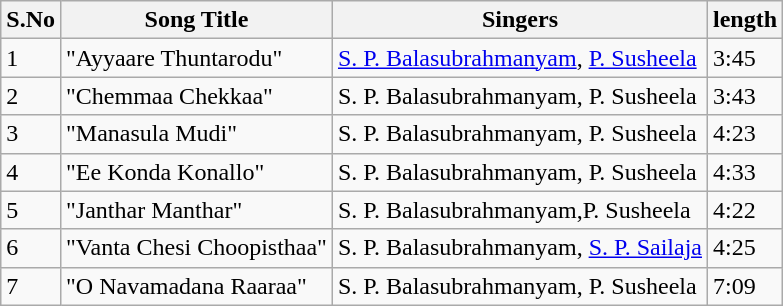<table class="wikitable">
<tr>
<th>S.No</th>
<th>Song Title</th>
<th>Singers</th>
<th>length</th>
</tr>
<tr>
<td>1</td>
<td>"Ayyaare Thuntarodu"</td>
<td><a href='#'>S. P. Balasubrahmanyam</a>, <a href='#'>P. Susheela</a></td>
<td>3:45</td>
</tr>
<tr>
<td>2</td>
<td>"Chemmaa Chekkaa"</td>
<td>S. P. Balasubrahmanyam, P. Susheela</td>
<td>3:43</td>
</tr>
<tr>
<td>3</td>
<td>"Manasula Mudi"</td>
<td>S. P. Balasubrahmanyam, P. Susheela</td>
<td>4:23</td>
</tr>
<tr>
<td>4</td>
<td>"Ee Konda Konallo"</td>
<td>S. P. Balasubrahmanyam, P. Susheela</td>
<td>4:33</td>
</tr>
<tr>
<td>5</td>
<td>"Janthar Manthar"</td>
<td>S. P. Balasubrahmanyam,P. Susheela</td>
<td>4:22</td>
</tr>
<tr>
<td>6</td>
<td>"Vanta Chesi Choopisthaa"</td>
<td>S. P. Balasubrahmanyam, <a href='#'>S. P. Sailaja</a></td>
<td>4:25</td>
</tr>
<tr>
<td>7</td>
<td>"O Navamadana Raaraa"</td>
<td>S. P. Balasubrahmanyam, P. Susheela</td>
<td>7:09</td>
</tr>
</table>
